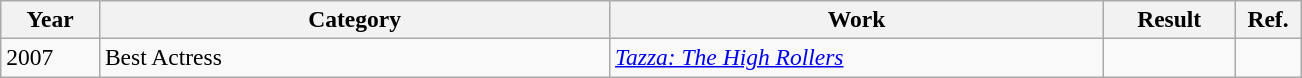<table class="wikitable sortable plainrowheaders" style="font-size:98%">
<tr>
<th scope="col" style="width:6%;">Year</th>
<th scope="col" style="width:31%;">Category</th>
<th scope="col" style="width:30%;">Work</th>
<th scope="col" style="width:8%;">Result</th>
<th scope="col" style="width:4%;">Ref.</th>
</tr>
<tr>
<td>2007</td>
<td>Best Actress</td>
<td><em><a href='#'>Tazza: The High Rollers</a></em></td>
<td></td>
<td></td>
</tr>
</table>
